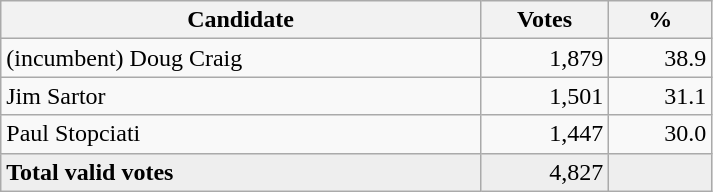<table style="width:475px;" class="wikitable">
<tr>
<th align="center">Candidate</th>
<th align="center">Votes</th>
<th align="center">%</th>
</tr>
<tr>
<td align="left">(incumbent) Doug Craig</td>
<td align="right">1,879</td>
<td align="right">38.9</td>
</tr>
<tr>
<td align="left">Jim Sartor</td>
<td align="right">1,501</td>
<td align="right">31.1</td>
</tr>
<tr>
<td align="left">Paul Stopciati</td>
<td align="right">1,447</td>
<td align="right">30.0</td>
</tr>
<tr bgcolor="#EEEEEE">
<td align="left"><strong>Total valid votes</strong></td>
<td align="right">4,827</td>
<td align="right"></td>
</tr>
</table>
